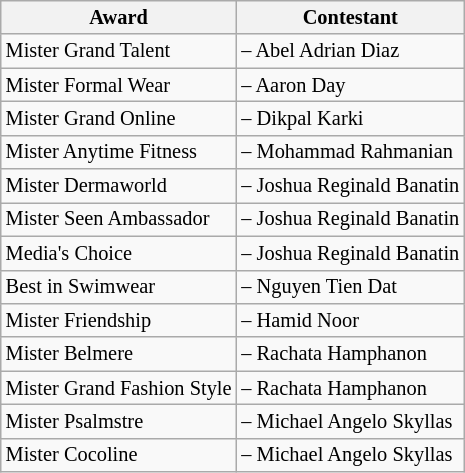<table class="wikitable sortable" style="font-size:85%">
<tr>
<th>Award</th>
<th>Contestant</th>
</tr>
<tr>
<td>Mister Grand Talent</td>
<td><strong></strong> – Abel Adrian Diaz</td>
</tr>
<tr>
<td>Mister Formal Wear</td>
<td><strong></strong> – Aaron Day</td>
</tr>
<tr>
<td>Mister Grand Online</td>
<td><strong></strong> – Dikpal Karki</td>
</tr>
<tr>
<td>Mister Anytime Fitness</td>
<td><strong></strong> – Mohammad Rahmanian</td>
</tr>
<tr>
<td>Mister Dermaworld</td>
<td><strong></strong> – Joshua Reginald Banatin</td>
</tr>
<tr>
<td>Mister Seen Ambassador</td>
<td><strong></strong> – Joshua Reginald Banatin</td>
</tr>
<tr>
<td>Media's Choice</td>
<td><strong></strong> – Joshua Reginald Banatin</td>
</tr>
<tr>
<td>Best in Swimwear</td>
<td><strong></strong> – Nguyen Tien Dat</td>
</tr>
<tr>
<td>Mister Friendship</td>
<td><strong></strong> – Hamid Noor</td>
</tr>
<tr>
<td>Mister Belmere</td>
<td><strong></strong> – Rachata Hamphanon</td>
</tr>
<tr>
<td>Mister Grand Fashion Style</td>
<td><strong></strong> – Rachata Hamphanon</td>
</tr>
<tr>
<td>Mister Psalmstre</td>
<td><strong></strong> – Michael Angelo Skyllas</td>
</tr>
<tr>
<td>Mister Cocoline</td>
<td><strong></strong> – Michael Angelo Skyllas</td>
</tr>
</table>
